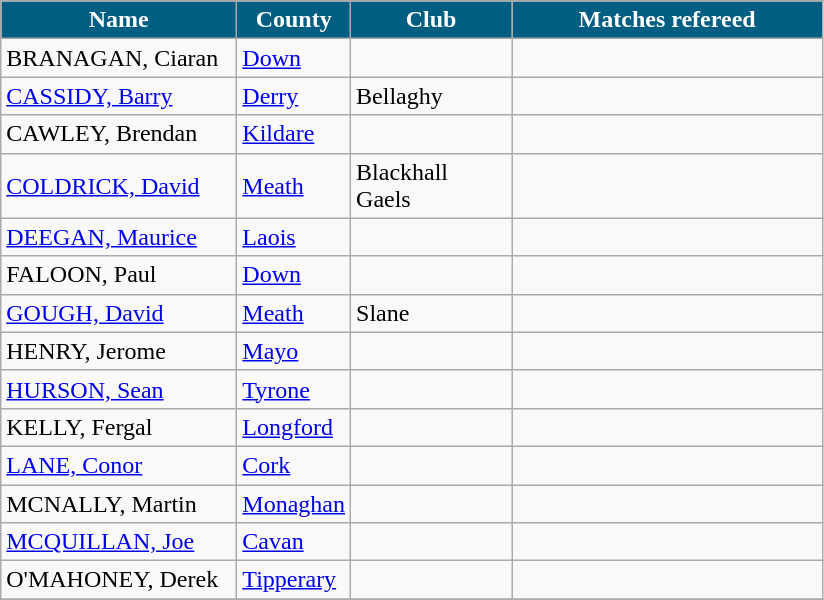<table class="wikitable sortable">
<tr>
<th scope="col" style="background:#005E82;color: white;width: 150px;">Name</th>
<th scope="col" style="background:#005E82;color: white;width: 50px;">County</th>
<th scope="col" style="background:#005E82;color: white;width: 100px;">Club</th>
<th scope="col" style="background:#005E82;color: white;width: 200px;">Matches refereed</th>
</tr>
<tr>
<td>BRANAGAN, Ciaran</td>
<td><a href='#'>Down</a></td>
<td></td>
<td></td>
</tr>
<tr>
<td><a href='#'>CASSIDY, Barry</a></td>
<td><a href='#'>Derry</a></td>
<td>Bellaghy</td>
<td></td>
</tr>
<tr>
<td>CAWLEY, Brendan</td>
<td><a href='#'>Kildare</a></td>
<td></td>
<td></td>
</tr>
<tr>
<td><a href='#'>COLDRICK, David</a></td>
<td><a href='#'>Meath</a></td>
<td>Blackhall Gaels</td>
<td></td>
</tr>
<tr>
<td><a href='#'>DEEGAN, Maurice</a></td>
<td><a href='#'>Laois</a></td>
<td></td>
<td></td>
</tr>
<tr>
<td>FALOON, Paul</td>
<td><a href='#'>Down</a></td>
<td></td>
<td></td>
</tr>
<tr>
<td><a href='#'>GOUGH, David</a></td>
<td><a href='#'>Meath</a></td>
<td>Slane</td>
<td></td>
</tr>
<tr>
<td>HENRY, Jerome</td>
<td><a href='#'>Mayo</a></td>
<td></td>
<td></td>
</tr>
<tr>
<td><a href='#'>HURSON, Sean</a></td>
<td><a href='#'>Tyrone</a></td>
<td></td>
<td></td>
</tr>
<tr>
<td>KELLY, Fergal</td>
<td><a href='#'>Longford</a></td>
<td></td>
<td></td>
</tr>
<tr>
<td><a href='#'>LANE, Conor</a></td>
<td><a href='#'>Cork</a></td>
<td></td>
<td></td>
</tr>
<tr>
<td>MCNALLY, Martin</td>
<td><a href='#'>Monaghan</a></td>
<td></td>
<td></td>
</tr>
<tr>
<td><a href='#'>MCQUILLAN, Joe</a></td>
<td><a href='#'>Cavan</a></td>
<td></td>
<td></td>
</tr>
<tr>
<td>O'MAHONEY, Derek</td>
<td><a href='#'>Tipperary</a></td>
<td></td>
<td></td>
</tr>
<tr>
</tr>
</table>
